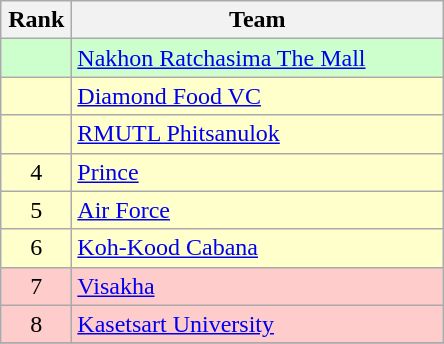<table class="wikitable" style="text-align: center;">
<tr>
<th width=40>Rank</th>
<th width=240>Team</th>
</tr>
<tr bgcolor=#ccffcc>
<td></td>
<td align=left><a href='#'>Nakhon Ratchasima The Mall</a></td>
</tr>
<tr bgcolor=#ffffcc>
<td></td>
<td align=left><a href='#'>Diamond Food VC</a></td>
</tr>
<tr bgcolor=#ffffcc>
<td></td>
<td align=left><a href='#'>RMUTL Phitsanulok</a></td>
</tr>
<tr bgcolor=#ffffcc>
<td>4</td>
<td align=left><a href='#'>Prince</a></td>
</tr>
<tr bgcolor=#ffffcc>
<td>5</td>
<td align=left><a href='#'>Air Force</a></td>
</tr>
<tr bgcolor=#ffffcc>
<td>6</td>
<td align=left><a href='#'>Koh-Kood Cabana</a></td>
</tr>
<tr bgcolor=#ffcccc>
<td>7</td>
<td align=left><a href='#'>Visakha</a></td>
</tr>
<tr bgcolor=#ffcccc>
<td>8</td>
<td align=left><a href='#'>Kasetsart University</a></td>
</tr>
<tr>
</tr>
</table>
